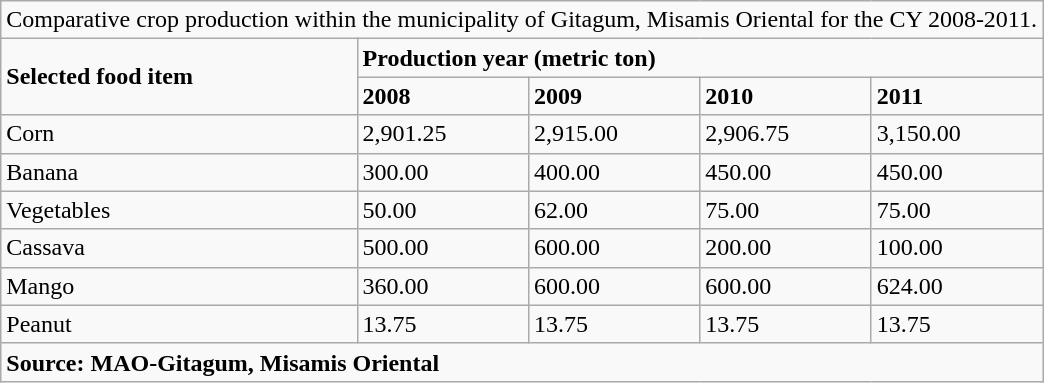<table class="wikitable">
<tr>
<td colspan="5">Comparative crop production within the municipality of Gitagum, Misamis Oriental for the CY 2008-2011.</td>
</tr>
<tr>
<td rowspan="2"><strong>Selected food item</strong></td>
<td colspan="4"><strong>Production year (metric ton)</strong></td>
</tr>
<tr>
<td><strong>2008</strong></td>
<td><strong>2009</strong></td>
<td><strong>2010</strong></td>
<td><strong>2011</strong></td>
</tr>
<tr>
<td>Corn</td>
<td>2,901.25</td>
<td>2,915.00</td>
<td>2,906.75</td>
<td>3,150.00</td>
</tr>
<tr>
<td>Banana</td>
<td>300.00</td>
<td>400.00</td>
<td>450.00</td>
<td>450.00</td>
</tr>
<tr>
<td>Vegetables</td>
<td>50.00</td>
<td>62.00</td>
<td>75.00</td>
<td>75.00</td>
</tr>
<tr>
<td>Cassava</td>
<td>500.00</td>
<td>600.00</td>
<td>200.00</td>
<td>100.00</td>
</tr>
<tr>
<td>Mango</td>
<td>360.00</td>
<td>600.00</td>
<td>600.00</td>
<td>624.00</td>
</tr>
<tr>
<td>Peanut</td>
<td>13.75</td>
<td>13.75</td>
<td>13.75</td>
<td>13.75</td>
</tr>
<tr>
<td colspan="5"><strong>Source:  MAO-Gitagum, Misamis Oriental</strong></td>
</tr>
</table>
